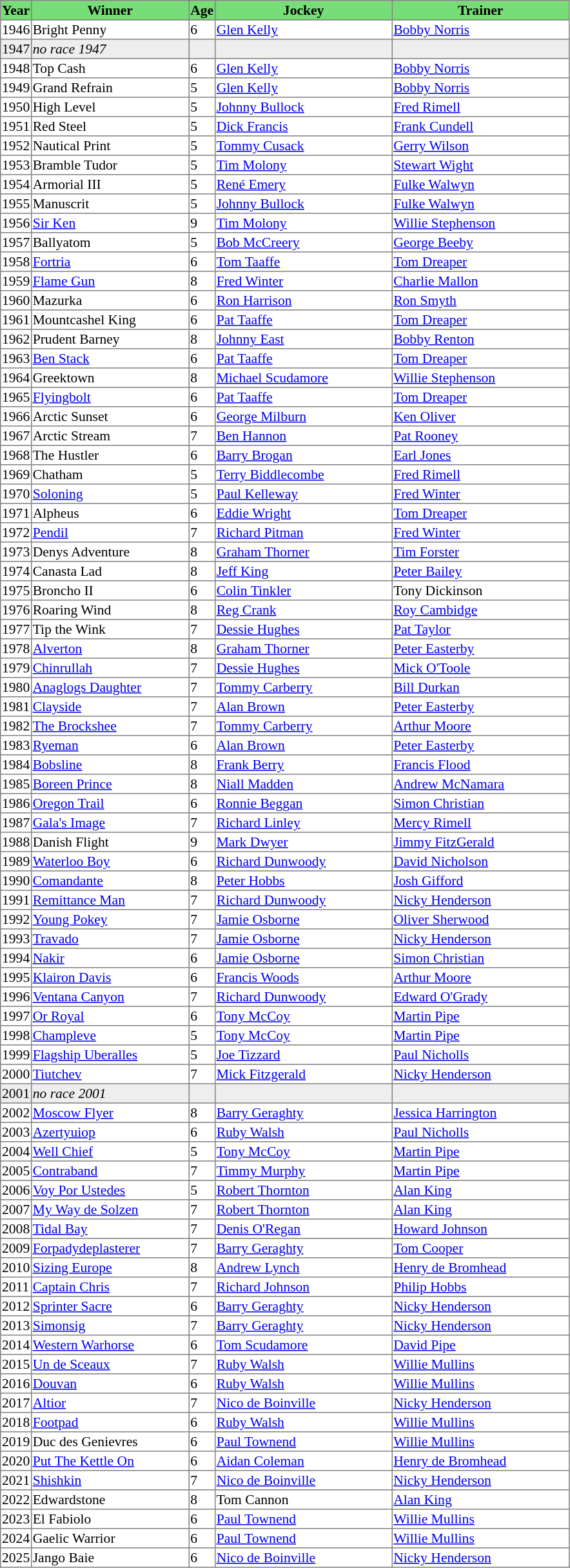<table class = "sortable" | border="1" style="border-collapse: collapse; font-size:90%">
<tr bgcolor="#77dd77" align="center">
<th>Year</th>
<th>Winner</th>
<th>Age</th>
<th>Jockey</th>
<th>Trainer</th>
</tr>
<tr>
<td>1946</td>
<td width=160px>Bright Penny</td>
<td>6</td>
<td width=180px><a href='#'>Glen Kelly</a></td>
<td width=180px><a href='#'>Bobby Norris</a></td>
</tr>
<tr bgcolor="#eeeeee">
<td><span>1947</span></td>
<td><em>no race 1947</em> </td>
<td></td>
<td></td>
<td></td>
</tr>
<tr>
<td>1948</td>
<td>Top Cash</td>
<td>6</td>
<td><a href='#'>Glen Kelly</a></td>
<td><a href='#'>Bobby Norris</a></td>
</tr>
<tr>
<td>1949</td>
<td>Grand Refrain</td>
<td>5</td>
<td><a href='#'>Glen Kelly</a></td>
<td><a href='#'>Bobby Norris</a></td>
</tr>
<tr>
<td>1950</td>
<td>High Level</td>
<td>5</td>
<td><a href='#'>Johnny Bullock</a></td>
<td><a href='#'>Fred Rimell</a></td>
</tr>
<tr>
<td>1951</td>
<td>Red Steel</td>
<td>5</td>
<td><a href='#'>Dick Francis</a></td>
<td><a href='#'>Frank Cundell</a></td>
</tr>
<tr>
<td>1952</td>
<td>Nautical Print</td>
<td>5</td>
<td><a href='#'>Tommy Cusack</a></td>
<td><a href='#'>Gerry Wilson</a></td>
</tr>
<tr>
<td>1953</td>
<td>Bramble Tudor</td>
<td>5</td>
<td><a href='#'>Tim Molony</a></td>
<td><a href='#'>Stewart Wight</a></td>
</tr>
<tr>
<td>1954</td>
<td>Armorial III</td>
<td>5</td>
<td><a href='#'>René Emery</a></td>
<td><a href='#'>Fulke Walwyn</a></td>
</tr>
<tr>
<td>1955</td>
<td>Manuscrit</td>
<td>5</td>
<td><a href='#'>Johnny Bullock</a></td>
<td><a href='#'>Fulke Walwyn</a></td>
</tr>
<tr>
<td>1956</td>
<td><a href='#'>Sir Ken</a></td>
<td>9</td>
<td><a href='#'>Tim Molony</a></td>
<td><a href='#'>Willie Stephenson</a></td>
</tr>
<tr>
<td>1957</td>
<td>Ballyatom</td>
<td>5</td>
<td><a href='#'>Bob McCreery</a></td>
<td><a href='#'>George Beeby</a></td>
</tr>
<tr>
<td>1958</td>
<td><a href='#'>Fortria</a></td>
<td>6</td>
<td><a href='#'>Tom Taaffe</a></td>
<td><a href='#'>Tom Dreaper</a></td>
</tr>
<tr>
<td>1959</td>
<td><a href='#'>Flame Gun</a></td>
<td>8</td>
<td><a href='#'>Fred Winter</a></td>
<td><a href='#'>Charlie Mallon</a></td>
</tr>
<tr>
<td>1960</td>
<td>Mazurka</td>
<td>6</td>
<td><a href='#'>Ron Harrison</a></td>
<td><a href='#'>Ron Smyth</a></td>
</tr>
<tr>
<td>1961</td>
<td>Mountcashel King</td>
<td>6</td>
<td><a href='#'>Pat Taaffe</a></td>
<td><a href='#'>Tom Dreaper</a></td>
</tr>
<tr>
<td>1962</td>
<td>Prudent Barney</td>
<td>8</td>
<td><a href='#'>Johnny East</a></td>
<td><a href='#'>Bobby Renton</a></td>
</tr>
<tr>
<td>1963</td>
<td><a href='#'>Ben Stack</a></td>
<td>6</td>
<td><a href='#'>Pat Taaffe</a></td>
<td><a href='#'>Tom Dreaper</a></td>
</tr>
<tr>
<td>1964</td>
<td>Greektown</td>
<td>8</td>
<td><a href='#'>Michael Scudamore</a></td>
<td><a href='#'>Willie Stephenson</a></td>
</tr>
<tr>
<td>1965</td>
<td><a href='#'>Flyingbolt</a></td>
<td>6</td>
<td><a href='#'>Pat Taaffe</a></td>
<td><a href='#'>Tom Dreaper</a></td>
</tr>
<tr>
<td>1966</td>
<td>Arctic Sunset</td>
<td>6</td>
<td><a href='#'>George Milburn</a></td>
<td><a href='#'>Ken Oliver</a></td>
</tr>
<tr>
<td>1967</td>
<td>Arctic Stream</td>
<td>7</td>
<td><a href='#'>Ben Hannon</a></td>
<td><a href='#'>Pat Rooney</a></td>
</tr>
<tr>
<td>1968</td>
<td>The Hustler</td>
<td>6</td>
<td><a href='#'>Barry Brogan</a></td>
<td><a href='#'>Earl Jones</a></td>
</tr>
<tr>
<td>1969</td>
<td>Chatham</td>
<td>5</td>
<td><a href='#'>Terry Biddlecombe</a></td>
<td><a href='#'>Fred Rimell</a></td>
</tr>
<tr>
<td>1970</td>
<td><a href='#'>Soloning</a></td>
<td>5</td>
<td><a href='#'>Paul Kelleway</a></td>
<td><a href='#'>Fred Winter</a></td>
</tr>
<tr>
<td>1971</td>
<td>Alpheus</td>
<td>6</td>
<td><a href='#'>Eddie Wright</a></td>
<td><a href='#'>Tom Dreaper</a></td>
</tr>
<tr>
<td>1972</td>
<td><a href='#'>Pendil</a></td>
<td>7</td>
<td><a href='#'>Richard Pitman</a></td>
<td><a href='#'>Fred Winter</a></td>
</tr>
<tr>
<td>1973</td>
<td>Denys Adventure</td>
<td>8</td>
<td><a href='#'>Graham Thorner</a></td>
<td><a href='#'>Tim Forster</a></td>
</tr>
<tr>
<td>1974</td>
<td>Canasta Lad</td>
<td>8</td>
<td><a href='#'>Jeff King</a></td>
<td><a href='#'>Peter Bailey</a></td>
</tr>
<tr>
<td>1975</td>
<td>Broncho II</td>
<td>6</td>
<td><a href='#'>Colin Tinkler</a></td>
<td>Tony Dickinson</td>
</tr>
<tr>
<td>1976</td>
<td>Roaring Wind</td>
<td>8</td>
<td><a href='#'>Reg Crank</a></td>
<td><a href='#'>Roy Cambidge</a></td>
</tr>
<tr>
<td>1977</td>
<td>Tip the Wink</td>
<td>7</td>
<td><a href='#'>Dessie Hughes</a></td>
<td><a href='#'>Pat Taylor</a></td>
</tr>
<tr>
<td>1978</td>
<td><a href='#'>Alverton</a></td>
<td>8</td>
<td><a href='#'>Graham Thorner</a></td>
<td><a href='#'>Peter Easterby</a></td>
</tr>
<tr>
<td>1979</td>
<td><a href='#'>Chinrullah</a></td>
<td>7</td>
<td><a href='#'>Dessie Hughes</a></td>
<td><a href='#'>Mick O'Toole</a></td>
</tr>
<tr>
<td>1980</td>
<td><a href='#'>Anaglogs Daughter</a></td>
<td>7</td>
<td><a href='#'>Tommy Carberry</a></td>
<td><a href='#'>Bill Durkan</a></td>
</tr>
<tr>
<td>1981</td>
<td><a href='#'>Clayside</a></td>
<td>7</td>
<td><a href='#'>Alan Brown</a></td>
<td><a href='#'>Peter Easterby</a></td>
</tr>
<tr>
<td>1982</td>
<td><a href='#'>The Brockshee</a></td>
<td>7</td>
<td><a href='#'>Tommy Carberry</a></td>
<td><a href='#'>Arthur Moore</a></td>
</tr>
<tr>
<td>1983</td>
<td><a href='#'>Ryeman</a></td>
<td>6</td>
<td><a href='#'>Alan Brown</a></td>
<td><a href='#'>Peter Easterby</a></td>
</tr>
<tr>
<td>1984</td>
<td><a href='#'>Bobsline</a></td>
<td>8</td>
<td><a href='#'>Frank Berry</a></td>
<td><a href='#'>Francis Flood</a></td>
</tr>
<tr>
<td>1985</td>
<td><a href='#'>Boreen Prince</a></td>
<td>8</td>
<td><a href='#'>Niall Madden</a></td>
<td><a href='#'>Andrew McNamara</a></td>
</tr>
<tr>
<td>1986</td>
<td><a href='#'>Oregon Trail</a></td>
<td>6</td>
<td><a href='#'>Ronnie Beggan</a></td>
<td><a href='#'>Simon Christian</a></td>
</tr>
<tr>
<td>1987</td>
<td><a href='#'>Gala's Image</a></td>
<td>7</td>
<td><a href='#'>Richard Linley</a></td>
<td><a href='#'>Mercy Rimell</a></td>
</tr>
<tr>
<td>1988</td>
<td>Danish Flight</td>
<td>9</td>
<td><a href='#'>Mark Dwyer</a></td>
<td><a href='#'>Jimmy FitzGerald</a></td>
</tr>
<tr>
<td>1989</td>
<td><a href='#'>Waterloo Boy</a></td>
<td>6</td>
<td><a href='#'>Richard Dunwoody</a></td>
<td><a href='#'>David Nicholson</a></td>
</tr>
<tr>
<td>1990</td>
<td><a href='#'>Comandante</a></td>
<td>8</td>
<td><a href='#'>Peter Hobbs</a></td>
<td><a href='#'>Josh Gifford</a></td>
</tr>
<tr>
<td>1991</td>
<td><a href='#'>Remittance Man</a></td>
<td>7</td>
<td><a href='#'>Richard Dunwoody</a></td>
<td><a href='#'>Nicky Henderson</a></td>
</tr>
<tr>
<td>1992</td>
<td><a href='#'>Young Pokey</a></td>
<td>7</td>
<td><a href='#'>Jamie Osborne</a></td>
<td><a href='#'>Oliver Sherwood</a></td>
</tr>
<tr>
<td>1993</td>
<td><a href='#'>Travado</a></td>
<td>7</td>
<td><a href='#'>Jamie Osborne</a></td>
<td><a href='#'>Nicky Henderson</a></td>
</tr>
<tr>
<td>1994</td>
<td><a href='#'>Nakir</a></td>
<td>6</td>
<td><a href='#'>Jamie Osborne</a></td>
<td><a href='#'>Simon Christian</a></td>
</tr>
<tr>
<td>1995</td>
<td><a href='#'>Klairon Davis</a></td>
<td>6</td>
<td><a href='#'>Francis Woods</a></td>
<td><a href='#'>Arthur Moore</a></td>
</tr>
<tr>
<td>1996</td>
<td><a href='#'>Ventana Canyon</a></td>
<td>7</td>
<td><a href='#'>Richard Dunwoody</a></td>
<td><a href='#'>Edward O'Grady</a></td>
</tr>
<tr>
<td>1997</td>
<td><a href='#'>Or Royal</a></td>
<td>6</td>
<td><a href='#'>Tony McCoy</a></td>
<td><a href='#'>Martin Pipe</a></td>
</tr>
<tr>
<td>1998</td>
<td><a href='#'>Champleve</a></td>
<td>5</td>
<td><a href='#'>Tony McCoy</a></td>
<td><a href='#'>Martin Pipe</a></td>
</tr>
<tr>
<td>1999</td>
<td><a href='#'>Flagship Uberalles</a></td>
<td>5</td>
<td><a href='#'>Joe Tizzard</a></td>
<td><a href='#'>Paul Nicholls</a></td>
</tr>
<tr>
<td>2000</td>
<td><a href='#'>Tiutchev</a></td>
<td>7</td>
<td><a href='#'>Mick Fitzgerald</a></td>
<td><a href='#'>Nicky Henderson</a></td>
</tr>
<tr bgcolor="#eeeeee">
<td><span>2001</span></td>
<td><em>no race 2001</em> </td>
<td></td>
<td></td>
<td></td>
</tr>
<tr>
<td>2002</td>
<td><a href='#'>Moscow Flyer</a></td>
<td>8</td>
<td><a href='#'>Barry Geraghty</a></td>
<td><a href='#'>Jessica Harrington</a></td>
</tr>
<tr>
<td>2003</td>
<td><a href='#'>Azertyuiop</a></td>
<td>6</td>
<td><a href='#'>Ruby Walsh</a></td>
<td><a href='#'>Paul Nicholls</a></td>
</tr>
<tr>
<td>2004</td>
<td><a href='#'>Well Chief</a></td>
<td>5</td>
<td><a href='#'>Tony McCoy</a></td>
<td><a href='#'>Martin Pipe</a></td>
</tr>
<tr>
<td>2005</td>
<td><a href='#'>Contraband</a></td>
<td>7</td>
<td><a href='#'>Timmy Murphy</a></td>
<td><a href='#'>Martin Pipe</a></td>
</tr>
<tr>
<td>2006</td>
<td><a href='#'>Voy Por Ustedes</a></td>
<td>5</td>
<td><a href='#'>Robert Thornton</a></td>
<td><a href='#'>Alan King</a></td>
</tr>
<tr>
<td>2007</td>
<td><a href='#'>My Way de Solzen</a></td>
<td>7</td>
<td><a href='#'>Robert Thornton</a></td>
<td><a href='#'>Alan King</a></td>
</tr>
<tr>
<td>2008</td>
<td><a href='#'>Tidal Bay</a></td>
<td>7</td>
<td><a href='#'>Denis O'Regan</a></td>
<td><a href='#'>Howard Johnson</a></td>
</tr>
<tr>
<td>2009</td>
<td><a href='#'>Forpadydeplasterer</a></td>
<td>7</td>
<td><a href='#'>Barry Geraghty</a></td>
<td><a href='#'>Tom Cooper</a></td>
</tr>
<tr>
<td>2010</td>
<td><a href='#'>Sizing Europe</a></td>
<td>8</td>
<td><a href='#'>Andrew Lynch</a></td>
<td><a href='#'>Henry de Bromhead</a></td>
</tr>
<tr>
<td>2011</td>
<td><a href='#'>Captain Chris</a></td>
<td>7</td>
<td><a href='#'>Richard Johnson</a></td>
<td><a href='#'>Philip Hobbs</a></td>
</tr>
<tr>
<td>2012</td>
<td><a href='#'>Sprinter Sacre</a></td>
<td>6</td>
<td><a href='#'>Barry Geraghty</a></td>
<td><a href='#'>Nicky Henderson</a></td>
</tr>
<tr>
<td>2013</td>
<td><a href='#'>Simonsig</a></td>
<td>7</td>
<td><a href='#'>Barry Geraghty</a></td>
<td><a href='#'>Nicky Henderson</a></td>
</tr>
<tr>
<td>2014</td>
<td><a href='#'>Western Warhorse</a></td>
<td>6</td>
<td><a href='#'>Tom Scudamore</a></td>
<td><a href='#'>David Pipe</a></td>
</tr>
<tr>
<td>2015</td>
<td><a href='#'>Un de Sceaux</a></td>
<td>7</td>
<td><a href='#'>Ruby Walsh</a></td>
<td><a href='#'>Willie Mullins</a></td>
</tr>
<tr>
<td>2016</td>
<td><a href='#'>Douvan</a></td>
<td>6</td>
<td><a href='#'>Ruby Walsh</a></td>
<td><a href='#'>Willie Mullins</a></td>
</tr>
<tr>
<td>2017</td>
<td><a href='#'>Altior</a></td>
<td>7</td>
<td><a href='#'>Nico de Boinville</a></td>
<td><a href='#'>Nicky Henderson</a></td>
</tr>
<tr>
<td>2018</td>
<td><a href='#'>Footpad</a></td>
<td>6</td>
<td><a href='#'>Ruby Walsh</a></td>
<td><a href='#'>Willie Mullins</a></td>
</tr>
<tr>
<td>2019</td>
<td>Duc des Genievres</td>
<td>6</td>
<td><a href='#'>Paul Townend</a></td>
<td><a href='#'>Willie Mullins</a></td>
</tr>
<tr>
<td>2020</td>
<td><a href='#'>Put The Kettle On</a></td>
<td>6</td>
<td><a href='#'>Aidan Coleman</a></td>
<td><a href='#'>Henry de Bromhead</a></td>
</tr>
<tr>
<td>2021</td>
<td><a href='#'>Shishkin</a></td>
<td>7</td>
<td><a href='#'>Nico de Boinville</a></td>
<td><a href='#'>Nicky Henderson</a></td>
</tr>
<tr>
<td>2022</td>
<td>Edwardstone</td>
<td>8</td>
<td>Tom Cannon</td>
<td><a href='#'>Alan King</a></td>
</tr>
<tr>
<td>2023</td>
<td>El Fabiolo</td>
<td>6</td>
<td><a href='#'>Paul Townend</a></td>
<td><a href='#'>Willie Mullins</a></td>
</tr>
<tr>
<td>2024</td>
<td>Gaelic Warrior</td>
<td>6</td>
<td><a href='#'>Paul Townend</a></td>
<td><a href='#'>Willie Mullins</a></td>
</tr>
<tr>
<td>2025</td>
<td>Jango Baie</td>
<td>6</td>
<td><a href='#'>Nico de Boinville</a></td>
<td><a href='#'>Nicky Henderson</a></td>
</tr>
</table>
